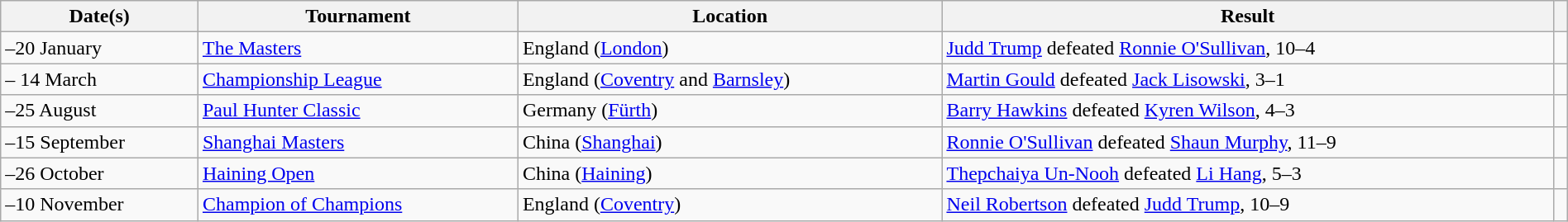<table class="sortable wikitable" width="100%" cellpadding="5" style="margin: 1em auto 1em auto">
<tr>
<th scope="col">Date(s)</th>
<th wscope="col">Tournament</th>
<th scope="col">Location</th>
<th scope="col" class="unsortable">Result</th>
<th scope="col" class="unsortable"></th>
</tr>
<tr>
<td>–20 January</td>
<td data-sort-value="Masters, the"><a href='#'>The Masters</a></td>
<td>England (<a href='#'>London</a>)</td>
<td><a href='#'>Judd Trump</a> defeated <a href='#'>Ronnie O'Sullivan</a>, 10–4</td>
<td align="center"></td>
</tr>
<tr>
<td> – 14 March</td>
<td><a href='#'>Championship League</a></td>
<td>England (<a href='#'>Coventry</a> and <a href='#'>Barnsley</a>)</td>
<td><a href='#'>Martin Gould</a> defeated <a href='#'>Jack Lisowski</a>, 3–1</td>
<td align="center"></td>
</tr>
<tr>
<td>–25 August</td>
<td><a href='#'>Paul Hunter Classic</a></td>
<td>Germany (<a href='#'>Fürth</a>)</td>
<td><a href='#'>Barry Hawkins</a> defeated <a href='#'>Kyren Wilson</a>, 4–3</td>
<td align="center"></td>
</tr>
<tr>
<td>–15 September</td>
<td><a href='#'>Shanghai Masters</a></td>
<td>China (<a href='#'>Shanghai</a>)</td>
<td><a href='#'>Ronnie O'Sullivan</a> defeated <a href='#'>Shaun Murphy</a>, 11–9</td>
<td align="center"></td>
</tr>
<tr>
<td>–26 October</td>
<td><a href='#'>Haining Open</a></td>
<td>China (<a href='#'>Haining</a>)</td>
<td><a href='#'>Thepchaiya Un-Nooh</a> defeated <a href='#'>Li Hang</a>, 5–3</td>
<td align="center"></td>
</tr>
<tr>
<td>–10 November</td>
<td><a href='#'>Champion of Champions</a></td>
<td>England (<a href='#'>Coventry</a>)</td>
<td><a href='#'>Neil Robertson</a> defeated <a href='#'>Judd Trump</a>, 10–9</td>
<td align="center"></td>
</tr>
</table>
